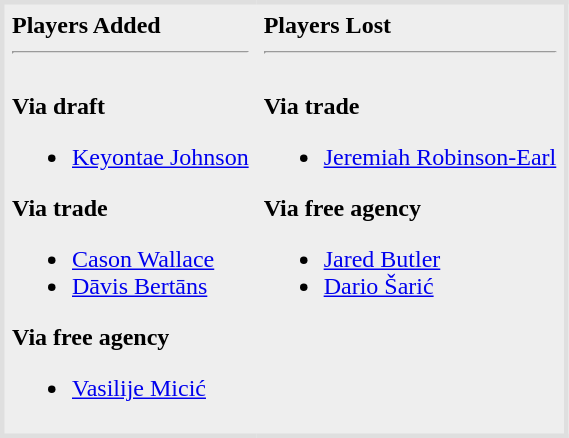<table style="border-collapse:collapse; background-color:#eeeeee" bordercolor="#DFDFDF" cellpadding="5">
<tr>
<td valign="top"><strong>Players Added</strong> <hr><br><strong>Via draft</strong><ul><li><a href='#'>Keyontae Johnson</a></li></ul><strong>Via trade</strong><ul><li><a href='#'>Cason Wallace</a><br></li><li><a href='#'>Dāvis Bertāns</a></li></ul><strong>Via free agency</strong><ul><li><a href='#'>Vasilije Micić</a><br></li></ul></td>
<td valign="top"><strong>Players Lost</strong> <hr><br><strong>Via trade</strong><ul><li><a href='#'>Jeremiah Robinson-Earl</a></li></ul><strong>Via free agency</strong><ul><li><a href='#'>Jared Butler</a></li><li><a href='#'>Dario Šarić</a></li></ul>
</td>
</tr>
</table>
